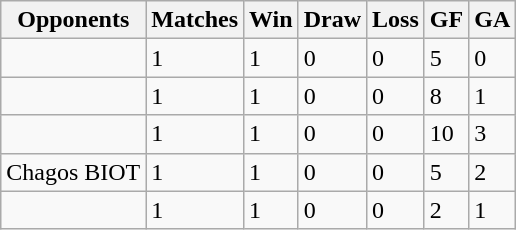<table class="wikitable sortable">
<tr>
<th>Opponents</th>
<th>Matches</th>
<th>Win</th>
<th>Draw</th>
<th>Loss</th>
<th>GF</th>
<th>GA</th>
</tr>
<tr>
<td></td>
<td>1</td>
<td>1</td>
<td>0</td>
<td>0</td>
<td>5</td>
<td>0</td>
</tr>
<tr>
<td></td>
<td>1</td>
<td>1</td>
<td>0</td>
<td>0</td>
<td>8</td>
<td>1</td>
</tr>
<tr>
<td></td>
<td>1</td>
<td>1</td>
<td>0</td>
<td>0</td>
<td>10</td>
<td>3</td>
</tr>
<tr>
<td> Chagos BIOT</td>
<td>1</td>
<td>1</td>
<td>0</td>
<td>0</td>
<td>5</td>
<td>2</td>
</tr>
<tr>
<td></td>
<td>1</td>
<td>1</td>
<td>0</td>
<td>0</td>
<td>2</td>
<td>1</td>
</tr>
</table>
